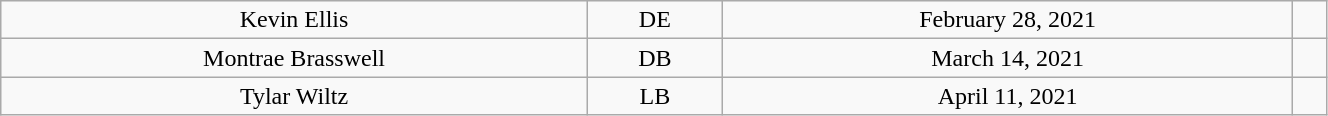<table class="wikitable" style="width: 70%;text-align: center;">
<tr align="center">
<td>Kevin Ellis</td>
<td>DE</td>
<td>February 28, 2021</td>
<td></td>
</tr>
<tr>
<td>Montrae Brasswell</td>
<td>DB</td>
<td>March 14, 2021</td>
<td></td>
</tr>
<tr>
<td>Tylar Wiltz</td>
<td>LB</td>
<td>April 11, 2021</td>
<td></td>
</tr>
</table>
